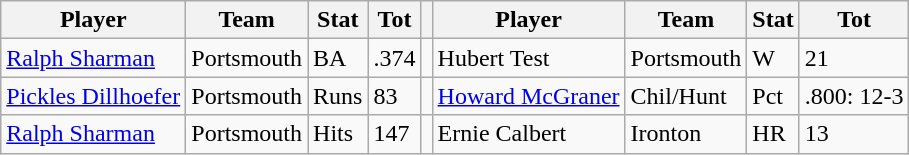<table class="wikitable">
<tr>
<th>Player</th>
<th>Team</th>
<th>Stat</th>
<th>Tot</th>
<th></th>
<th>Player</th>
<th>Team</th>
<th>Stat</th>
<th>Tot</th>
</tr>
<tr>
<td><a href='#'>Ralph Sharman</a></td>
<td>Portsmouth</td>
<td>BA</td>
<td>.374</td>
<td></td>
<td>Hubert Test</td>
<td>Portsmouth</td>
<td>W</td>
<td>21</td>
</tr>
<tr>
<td><a href='#'>Pickles Dillhoefer</a></td>
<td>Portsmouth</td>
<td>Runs</td>
<td>83</td>
<td></td>
<td><a href='#'>Howard McGraner</a></td>
<td>Chil/Hunt</td>
<td>Pct</td>
<td>.800: 12-3</td>
</tr>
<tr>
<td><a href='#'>Ralph Sharman</a></td>
<td>Portsmouth</td>
<td>Hits</td>
<td>147</td>
<td></td>
<td>Ernie Calbert</td>
<td>Ironton</td>
<td>HR</td>
<td>13</td>
</tr>
</table>
